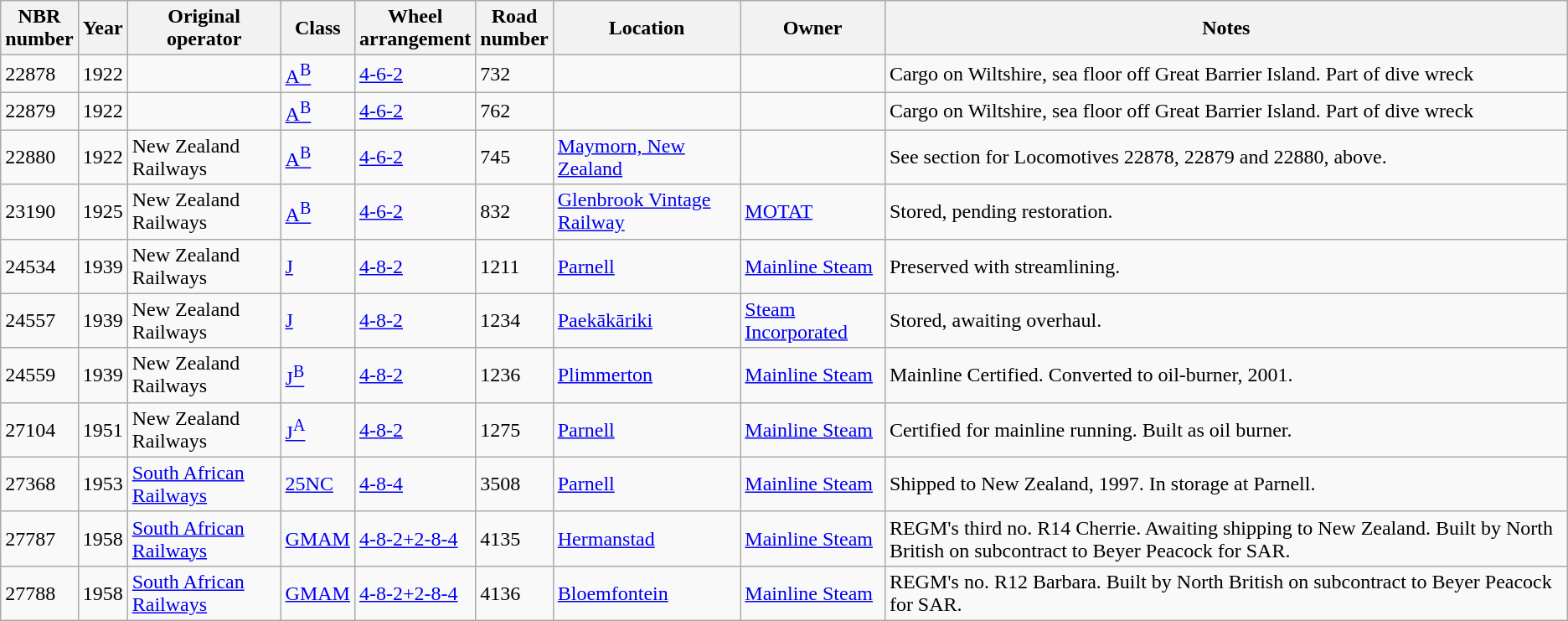<table class="wikitable">
<tr>
<th>NBR<br>number</th>
<th>Year</th>
<th>Original operator</th>
<th>Class</th>
<th>Wheel<br>arrangement</th>
<th>Road<br>number</th>
<th>Location</th>
<th>Owner</th>
<th>Notes</th>
</tr>
<tr>
<td>22878</td>
<td>1922</td>
<td></td>
<td><a href='#'>A<sup>B</sup></a></td>
<td><a href='#'>4-6-2</a></td>
<td>732</td>
<td></td>
<td></td>
<td>Cargo on Wiltshire, sea floor off Great Barrier Island. Part of dive wreck</td>
</tr>
<tr>
<td>22879</td>
<td>1922</td>
<td></td>
<td><a href='#'>A<sup>B</sup></a></td>
<td><a href='#'>4-6-2</a></td>
<td>762</td>
<td></td>
<td></td>
<td>Cargo on Wiltshire, sea floor off Great Barrier Island. Part of dive wreck</td>
</tr>
<tr>
<td>22880</td>
<td>1922</td>
<td>New Zealand Railways</td>
<td><a href='#'>A<sup>B</sup></a></td>
<td><a href='#'>4-6-2</a></td>
<td>745</td>
<td><a href='#'>Maymorn, New Zealand</a></td>
<td></td>
<td>See section for Locomotives 22878, 22879 and 22880, above.</td>
</tr>
<tr>
<td>23190</td>
<td>1925</td>
<td>New Zealand Railways</td>
<td><a href='#'>A<sup>B</sup></a></td>
<td><a href='#'>4-6-2</a></td>
<td>832</td>
<td><a href='#'>Glenbrook Vintage Railway</a></td>
<td><a href='#'>MOTAT</a></td>
<td>Stored, pending restoration.</td>
</tr>
<tr>
<td>24534</td>
<td>1939</td>
<td>New Zealand Railways</td>
<td><a href='#'>J</a></td>
<td><a href='#'>4-8-2</a></td>
<td>1211</td>
<td><a href='#'>Parnell</a></td>
<td><a href='#'>Mainline Steam</a></td>
<td>Preserved with streamlining.</td>
</tr>
<tr>
<td>24557</td>
<td>1939</td>
<td>New Zealand Railways</td>
<td><a href='#'>J</a></td>
<td><a href='#'>4-8-2</a></td>
<td>1234</td>
<td><a href='#'>Paekākāriki</a></td>
<td><a href='#'>Steam Incorporated</a></td>
<td>Stored, awaiting overhaul.</td>
</tr>
<tr>
<td>24559</td>
<td>1939</td>
<td>New Zealand Railways</td>
<td><a href='#'>J<sup>B</sup></a></td>
<td><a href='#'>4-8-2</a></td>
<td>1236</td>
<td><a href='#'>Plimmerton</a></td>
<td><a href='#'>Mainline Steam</a></td>
<td>Mainline Certified. Converted to oil-burner, 2001.</td>
</tr>
<tr>
<td>27104</td>
<td>1951</td>
<td>New Zealand Railways</td>
<td><a href='#'>J<sup>A</sup></a></td>
<td><a href='#'>4-8-2</a></td>
<td>1275</td>
<td><a href='#'>Parnell</a></td>
<td><a href='#'>Mainline Steam</a></td>
<td>Certified for mainline running. Built as oil burner.</td>
</tr>
<tr>
<td>27368</td>
<td>1953</td>
<td><a href='#'>South African Railways</a></td>
<td><a href='#'>25NC</a></td>
<td><a href='#'>4-8-4</a></td>
<td>3508</td>
<td><a href='#'>Parnell</a></td>
<td><a href='#'>Mainline Steam</a></td>
<td>Shipped to New Zealand, 1997. In storage at Parnell.</td>
</tr>
<tr>
<td>27787</td>
<td>1958</td>
<td><a href='#'>South African Railways</a></td>
<td><a href='#'>GMAM</a></td>
<td><a href='#'>4-8-2+2-8-4</a></td>
<td>4135</td>
<td><a href='#'>Hermanstad</a></td>
<td><a href='#'>Mainline Steam</a></td>
<td>REGM's third no. R14 Cherrie. Awaiting shipping to New Zealand. Built by North British on subcontract to Beyer Peacock for SAR.</td>
</tr>
<tr>
<td>27788</td>
<td>1958</td>
<td><a href='#'>South African Railways</a></td>
<td><a href='#'>GMAM</a></td>
<td><a href='#'>4-8-2+2-8-4</a></td>
<td>4136</td>
<td><a href='#'>Bloemfontein</a></td>
<td><a href='#'>Mainline Steam</a></td>
<td>REGM's no. R12 Barbara. Built by North British on subcontract to Beyer Peacock for SAR.</td>
</tr>
</table>
